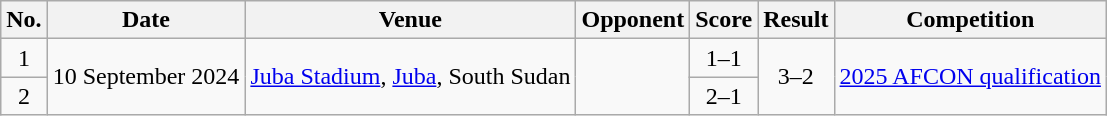<table class="wikitable sortable">
<tr>
<th scope="col">No.</th>
<th scope="col">Date</th>
<th scope="col">Venue</th>
<th scope="col">Opponent</th>
<th scope="col">Score</th>
<th scope="col">Result</th>
<th scope="col">Competition</th>
</tr>
<tr>
<td style="text-align:center;">1</td>
<td rowspan="2">10 September 2024</td>
<td rowspan="2"><a href='#'>Juba Stadium</a>, <a href='#'>Juba</a>, South Sudan</td>
<td rowspan="2"></td>
<td style="text-align:center;">1–1</td>
<td rowspan="2" style="text-align:center;">3–2</td>
<td rowspan="2"><a href='#'>2025 AFCON qualification</a></td>
</tr>
<tr style="text-align:center;">
<td>2</td>
<td>2–1</td>
</tr>
</table>
